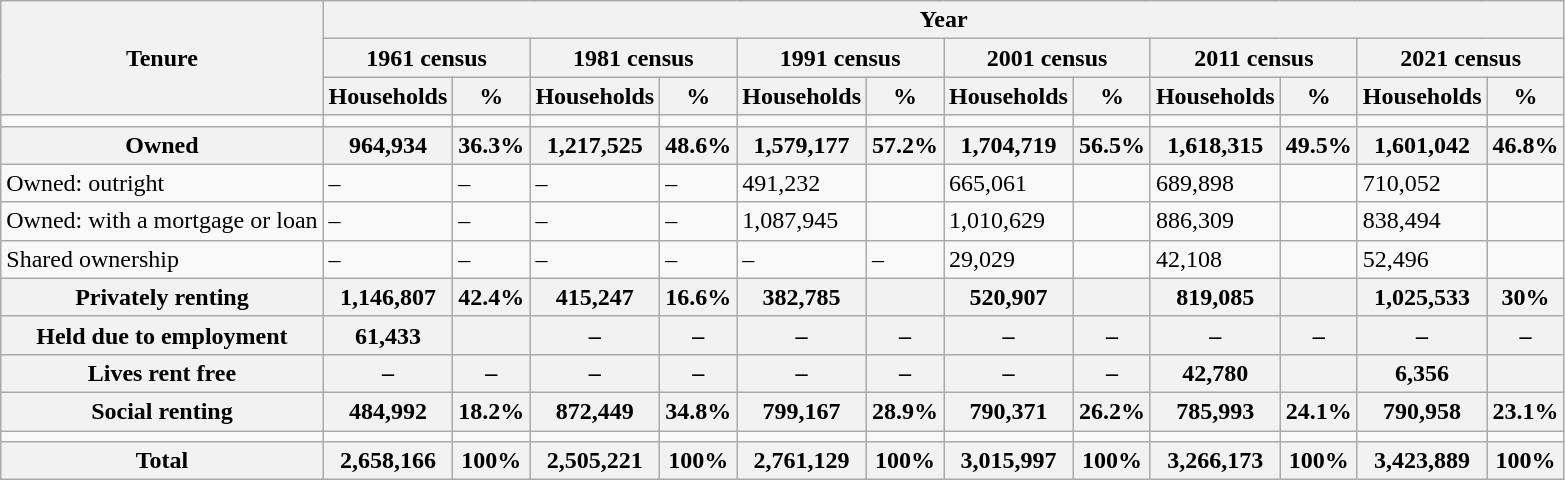<table class="wikitable">
<tr>
<th rowspan="3">Tenure</th>
<th colspan="12">Year</th>
</tr>
<tr>
<th colspan="2">1961 census</th>
<th colspan="2">1981 census</th>
<th colspan="2">1991 census</th>
<th colspan="2">2001 census</th>
<th colspan="2">2011 census</th>
<th colspan="2">2021 census</th>
</tr>
<tr>
<th>Households</th>
<th>%</th>
<th>Households</th>
<th>%</th>
<th>Households</th>
<th>%</th>
<th>Households</th>
<th>%</th>
<th>Households</th>
<th>%</th>
<th>Households</th>
<th>%</th>
</tr>
<tr>
<td></td>
<td></td>
<td></td>
<td></td>
<td></td>
<td></td>
<td></td>
<td></td>
<td></td>
<td></td>
<td></td>
<td></td>
<td></td>
</tr>
<tr>
<th>Owned</th>
<th>964,934</th>
<th>36.3%</th>
<th>1,217,525</th>
<th>48.6%</th>
<th>1,579,177</th>
<th>57.2%</th>
<th>1,704,719</th>
<th>56.5%</th>
<th>1,618,315</th>
<th>49.5%</th>
<th>1,601,042</th>
<th>46.8%</th>
</tr>
<tr>
<td>Owned: outright</td>
<td>–</td>
<td>–</td>
<td>–</td>
<td>–</td>
<td>491,232</td>
<td></td>
<td>665,061</td>
<td></td>
<td>689,898</td>
<td></td>
<td>710,052</td>
<td></td>
</tr>
<tr>
<td>Owned: with a mortgage or loan</td>
<td>–</td>
<td>–</td>
<td>–</td>
<td>–</td>
<td>1,087,945</td>
<td></td>
<td>1,010,629</td>
<td></td>
<td>886,309</td>
<td></td>
<td>838,494</td>
<td></td>
</tr>
<tr>
<td>Shared ownership</td>
<td>–</td>
<td>–</td>
<td>–</td>
<td>–</td>
<td>–</td>
<td>–</td>
<td>29,029</td>
<td></td>
<td>42,108</td>
<td></td>
<td>52,496</td>
<td></td>
</tr>
<tr>
<th>Privately renting</th>
<th>1,146,807</th>
<th>42.4%</th>
<th>415,247</th>
<th>16.6%</th>
<th>382,785</th>
<th></th>
<th>520,907</th>
<th></th>
<th>819,085</th>
<th></th>
<th>1,025,533</th>
<th>30%</th>
</tr>
<tr>
<th>Held due to employment</th>
<th>61,433</th>
<th></th>
<th>–</th>
<th>–</th>
<th>–</th>
<th>–</th>
<th>–</th>
<th>–</th>
<th>–</th>
<th>–</th>
<th>–</th>
<th>–</th>
</tr>
<tr>
<th>Lives rent free</th>
<th>–</th>
<th>–</th>
<th>–</th>
<th>–</th>
<th>–</th>
<th>–</th>
<th>–</th>
<th>–</th>
<th>42,780</th>
<th></th>
<th>6,356</th>
<th></th>
</tr>
<tr>
<th>Social renting</th>
<th>484,992</th>
<th>18.2%</th>
<th>872,449</th>
<th>34.8%</th>
<th>799,167</th>
<th>28.9%</th>
<th>790,371</th>
<th>26.2%</th>
<th>785,993</th>
<th>24.1%</th>
<th>790,958</th>
<th>23.1%</th>
</tr>
<tr>
<td></td>
<td></td>
<td></td>
<td></td>
<td></td>
<td></td>
<td></td>
<td></td>
<td></td>
<td></td>
<td></td>
<td></td>
<td></td>
</tr>
<tr>
<th>Total</th>
<th>2,658,166</th>
<th>100%</th>
<th>2,505,221</th>
<th>100%</th>
<th>2,761,129</th>
<th>100%</th>
<th>3,015,997</th>
<th>100%</th>
<th>3,266,173</th>
<th>100%</th>
<th>3,423,889</th>
<th>100%</th>
</tr>
</table>
